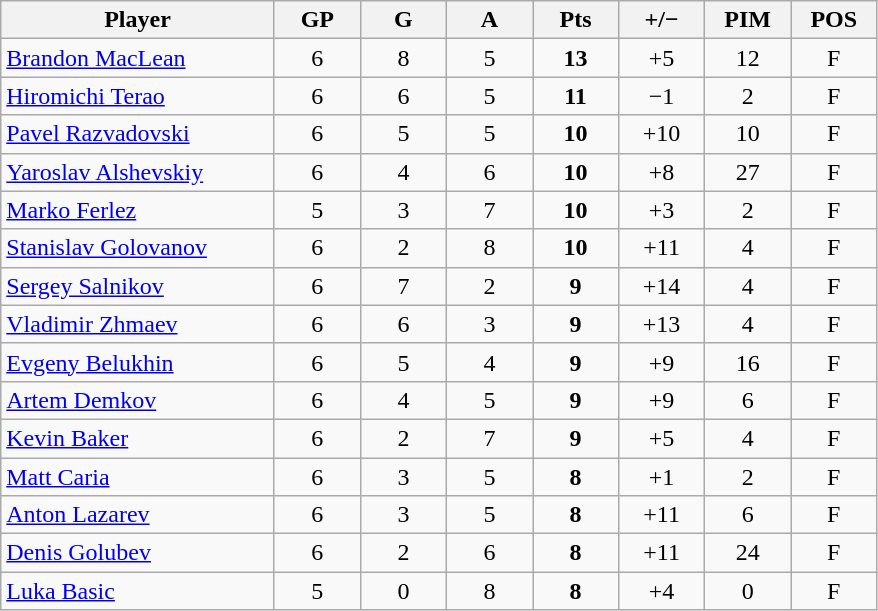<table class="wikitable sortable" style="text-align:center;">
<tr>
<th style="width:175px;">Player</th>
<th style="width:50px;">GP</th>
<th style="width:50px;">G</th>
<th style="width:50px;">A</th>
<th style="width:50px;">Pts</th>
<th style="width:50px;">+/−</th>
<th style="width:50px;">PIM</th>
<th style="width:50px;">POS</th>
</tr>
<tr>
<td style="text-align:left;"> <a href='#'>Brandon MacLean</a></td>
<td>6</td>
<td>8</td>
<td>5</td>
<td><strong>13</strong></td>
<td>+5</td>
<td>12</td>
<td>F</td>
</tr>
<tr>
<td style="text-align:left;"> <a href='#'>Hiromichi Terao</a></td>
<td>6</td>
<td>6</td>
<td>5</td>
<td><strong>11</strong></td>
<td>−1</td>
<td>2</td>
<td>F</td>
</tr>
<tr>
<td style="text-align:left;"> <a href='#'>Pavel Razvadovski</a></td>
<td>6</td>
<td>5</td>
<td>5</td>
<td><strong>10</strong></td>
<td>+10</td>
<td>10</td>
<td>F</td>
</tr>
<tr>
<td style="text-align:left;"> <a href='#'>Yaroslav Alshevskiy</a></td>
<td>6</td>
<td>4</td>
<td>6</td>
<td><strong>10</strong></td>
<td>+8</td>
<td>27</td>
<td>F</td>
</tr>
<tr>
<td style="text-align:left;"> <a href='#'>Marko Ferlez</a></td>
<td>5</td>
<td>3</td>
<td>7</td>
<td><strong>10</strong></td>
<td>+3</td>
<td>2</td>
<td>F</td>
</tr>
<tr>
<td style="text-align:left;"> <a href='#'>Stanislav Golovanov</a></td>
<td>6</td>
<td>2</td>
<td>8</td>
<td><strong>10</strong></td>
<td>+11</td>
<td>4</td>
<td>F</td>
</tr>
<tr>
<td style="text-align:left;"> <a href='#'>Sergey Salnikov</a></td>
<td>6</td>
<td>7</td>
<td>2</td>
<td><strong>9</strong></td>
<td>+14</td>
<td>4</td>
<td>F</td>
</tr>
<tr>
<td style="text-align:left;"> <a href='#'>Vladimir Zhmaev</a></td>
<td>6</td>
<td>6</td>
<td>3</td>
<td><strong>9</strong></td>
<td>+13</td>
<td>4</td>
<td>F</td>
</tr>
<tr>
<td style="text-align:left;"> <a href='#'>Evgeny Belukhin</a></td>
<td>6</td>
<td>5</td>
<td>4</td>
<td><strong>9</strong></td>
<td>+9</td>
<td>16</td>
<td>F</td>
</tr>
<tr>
<td style="text-align:left;"> <a href='#'>Artem Demkov</a></td>
<td>6</td>
<td>4</td>
<td>5</td>
<td><strong>9</strong></td>
<td>+9</td>
<td>6</td>
<td>F</td>
</tr>
<tr>
<td style="text-align:left;"> <a href='#'>Kevin Baker</a></td>
<td>6</td>
<td>2</td>
<td>7</td>
<td><strong>9</strong></td>
<td>+5</td>
<td>4</td>
<td>F</td>
</tr>
<tr>
<td style="text-align:left;"> <a href='#'>Matt Caria</a></td>
<td>6</td>
<td>3</td>
<td>5</td>
<td><strong>8</strong></td>
<td>+1</td>
<td>2</td>
<td>F</td>
</tr>
<tr>
<td style="text-align:left;"> <a href='#'>Anton Lazarev</a></td>
<td>6</td>
<td>3</td>
<td>5</td>
<td><strong>8</strong></td>
<td>+11</td>
<td>6</td>
<td>F</td>
</tr>
<tr>
<td style="text-align:left;"> <a href='#'>Denis Golubev</a></td>
<td>6</td>
<td>2</td>
<td>6</td>
<td><strong>8</strong></td>
<td>+11</td>
<td>24</td>
<td>F</td>
</tr>
<tr>
<td style="text-align:left;"> <a href='#'>Luka Basic</a></td>
<td>5</td>
<td>0</td>
<td>8</td>
<td><strong>8</strong></td>
<td>+4</td>
<td>0</td>
<td>F</td>
</tr>
</table>
